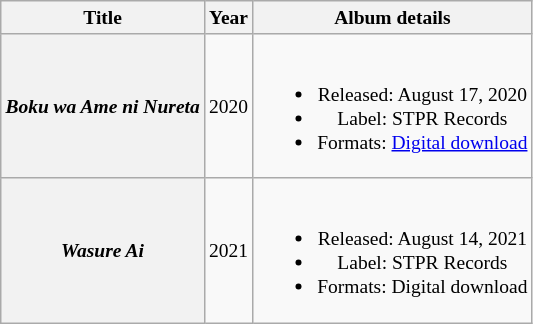<table class="wikitable plainrowheaders" style="font-size:small; text-align:center">
<tr>
<th scope="col">Title</th>
<th scope="col">Year</th>
<th scope="col">Album details</th>
</tr>
<tr>
<th scope="row"><em>Boku wa Ame ni Nureta</em></th>
<td>2020</td>
<td><br><ul><li>Released: August 17, 2020</li><li>Label: STPR Records</li><li>Formats: <a href='#'>Digital download</a></li></ul></td>
</tr>
<tr>
<th scope="row"><em>Wasure Ai</em></th>
<td>2021</td>
<td><br><ul><li>Released: August 14, 2021</li><li>Label: STPR Records</li><li>Formats: Digital download</li></ul></td>
</tr>
</table>
